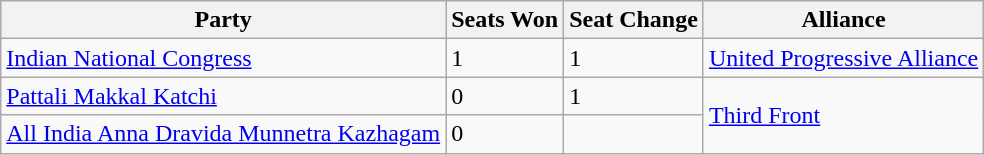<table class="wikitable">
<tr>
<th>Party</th>
<th>Seats Won</th>
<th>Seat Change</th>
<th>Alliance</th>
</tr>
<tr>
<td><a href='#'>Indian National Congress</a></td>
<td>1</td>
<td>1</td>
<td><a href='#'>United Progressive Alliance</a></td>
</tr>
<tr>
<td><a href='#'>Pattali Makkal Katchi</a></td>
<td>0</td>
<td>1</td>
<td rowspan="2"><a href='#'>Third Front</a></td>
</tr>
<tr>
<td><a href='#'>All India Anna Dravida Munnetra Kazhagam</a></td>
<td>0</td>
<td></td>
</tr>
</table>
